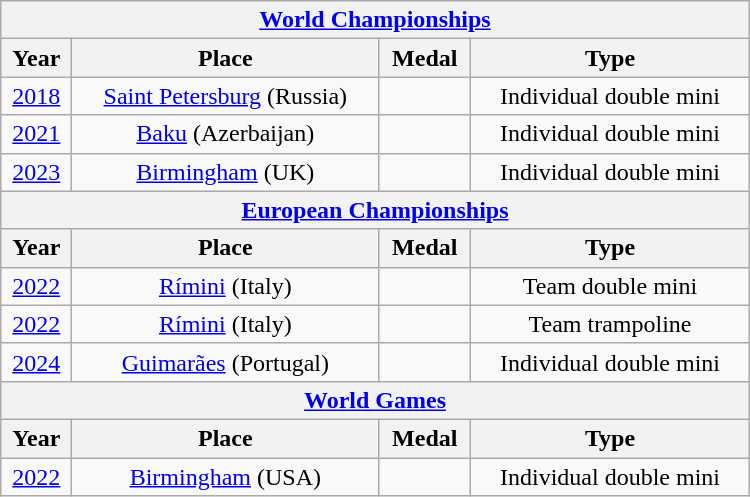<table class="wikitable center col2izq" style="text-align:center;width:500px;">
<tr>
<th colspan="4"><a href='#'>World Championships</a></th>
</tr>
<tr>
<th>Year</th>
<th>Place</th>
<th>Medal</th>
<th>Type</th>
</tr>
<tr>
<td><a href='#'>2018</a></td>
<td><a href='#'>Saint Petersburg</a> (Russia)</td>
<td></td>
<td>Individual double mini</td>
</tr>
<tr>
<td><a href='#'>2021</a></td>
<td><a href='#'>Baku</a> (Azerbaijan)</td>
<td></td>
<td>Individual double mini</td>
</tr>
<tr>
<td><a href='#'>2023</a></td>
<td><a href='#'>Birmingham</a> (UK)</td>
<td></td>
<td>Individual double mini</td>
</tr>
<tr>
<th colspan="4"><a href='#'>European Championships</a></th>
</tr>
<tr>
<th>Year</th>
<th>Place</th>
<th>Medal</th>
<th>Type</th>
</tr>
<tr>
<td><a href='#'>2022</a></td>
<td><a href='#'>Rímini</a> (Italy)</td>
<td></td>
<td>Team double mini</td>
</tr>
<tr>
<td><a href='#'>2022</a></td>
<td><a href='#'>Rímini</a> (Italy)</td>
<td></td>
<td>Team trampoline</td>
</tr>
<tr>
<td><a href='#'>2024</a></td>
<td><a href='#'>Guimarães</a> (Portugal)</td>
<td></td>
<td>Individual double mini</td>
</tr>
<tr>
<th colspan="4"><a href='#'>World Games</a></th>
</tr>
<tr>
<th>Year</th>
<th>Place</th>
<th>Medal</th>
<th>Type</th>
</tr>
<tr>
<td><a href='#'>2022</a></td>
<td><a href='#'>Birmingham</a> (USA)</td>
<td></td>
<td>Individual double mini</td>
</tr>
</table>
